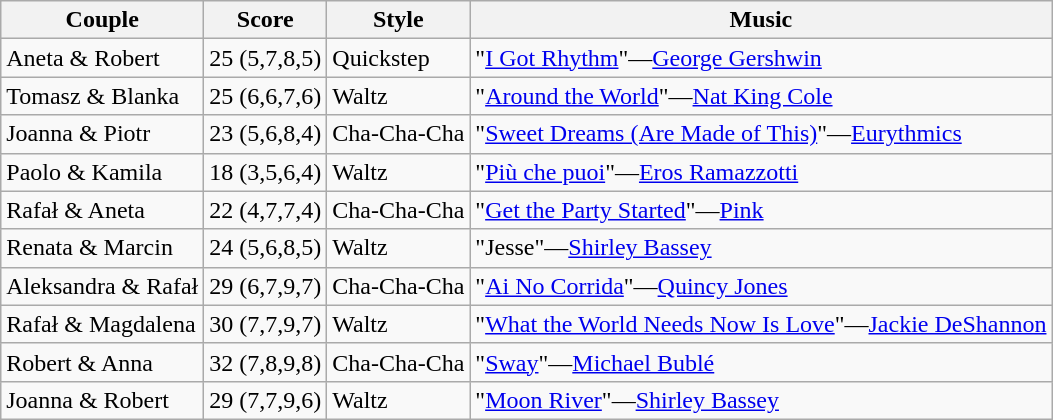<table class="wikitable">
<tr>
<th>Couple</th>
<th>Score</th>
<th>Style</th>
<th>Music</th>
</tr>
<tr>
<td>Aneta & Robert</td>
<td>25 (5,7,8,5)</td>
<td>Quickstep</td>
<td>"<a href='#'>I Got Rhythm</a>"—<a href='#'>George Gershwin</a></td>
</tr>
<tr>
<td>Tomasz & Blanka</td>
<td>25 (6,6,7,6)</td>
<td>Waltz</td>
<td>"<a href='#'>Around the World</a>"—<a href='#'>Nat King Cole</a></td>
</tr>
<tr>
<td>Joanna & Piotr</td>
<td>23 (5,6,8,4)</td>
<td>Cha-Cha-Cha</td>
<td>"<a href='#'>Sweet Dreams (Are Made of This)</a>"—<a href='#'>Eurythmics</a></td>
</tr>
<tr>
<td>Paolo & Kamila</td>
<td>18 (3,5,6,4)</td>
<td>Waltz</td>
<td>"<a href='#'>Più che puoi</a>"—<a href='#'>Eros Ramazzotti</a></td>
</tr>
<tr>
<td>Rafał & Aneta</td>
<td>22 (4,7,7,4)</td>
<td>Cha-Cha-Cha</td>
<td>"<a href='#'>Get the Party Started</a>"—<a href='#'>Pink</a></td>
</tr>
<tr>
<td>Renata & Marcin</td>
<td>24 (5,6,8,5)</td>
<td>Waltz</td>
<td>"Jesse"—<a href='#'>Shirley Bassey</a></td>
</tr>
<tr>
<td>Aleksandra & Rafał</td>
<td>29 (6,7,9,7)</td>
<td>Cha-Cha-Cha</td>
<td>"<a href='#'>Ai No Corrida</a>"—<a href='#'>Quincy Jones</a></td>
</tr>
<tr>
<td>Rafał & Magdalena</td>
<td>30 (7,7,9,7)</td>
<td>Waltz</td>
<td>"<a href='#'>What the World Needs Now Is Love</a>"—<a href='#'>Jackie DeShannon</a></td>
</tr>
<tr>
<td>Robert & Anna</td>
<td>32 (7,8,9,8)</td>
<td>Cha-Cha-Cha</td>
<td>"<a href='#'>Sway</a>"—<a href='#'>Michael Bublé</a></td>
</tr>
<tr>
<td>Joanna & Robert</td>
<td>29 (7,7,9,6)</td>
<td>Waltz</td>
<td>"<a href='#'>Moon River</a>"—<a href='#'>Shirley Bassey</a></td>
</tr>
</table>
